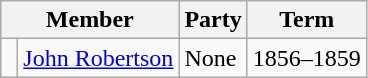<table class="wikitable">
<tr>
<th colspan="2">Member</th>
<th>Party</th>
<th>Term</th>
</tr>
<tr>
<td> </td>
<td><a href='#'>John Robertson</a></td>
<td>None</td>
<td>1856–1859</td>
</tr>
</table>
